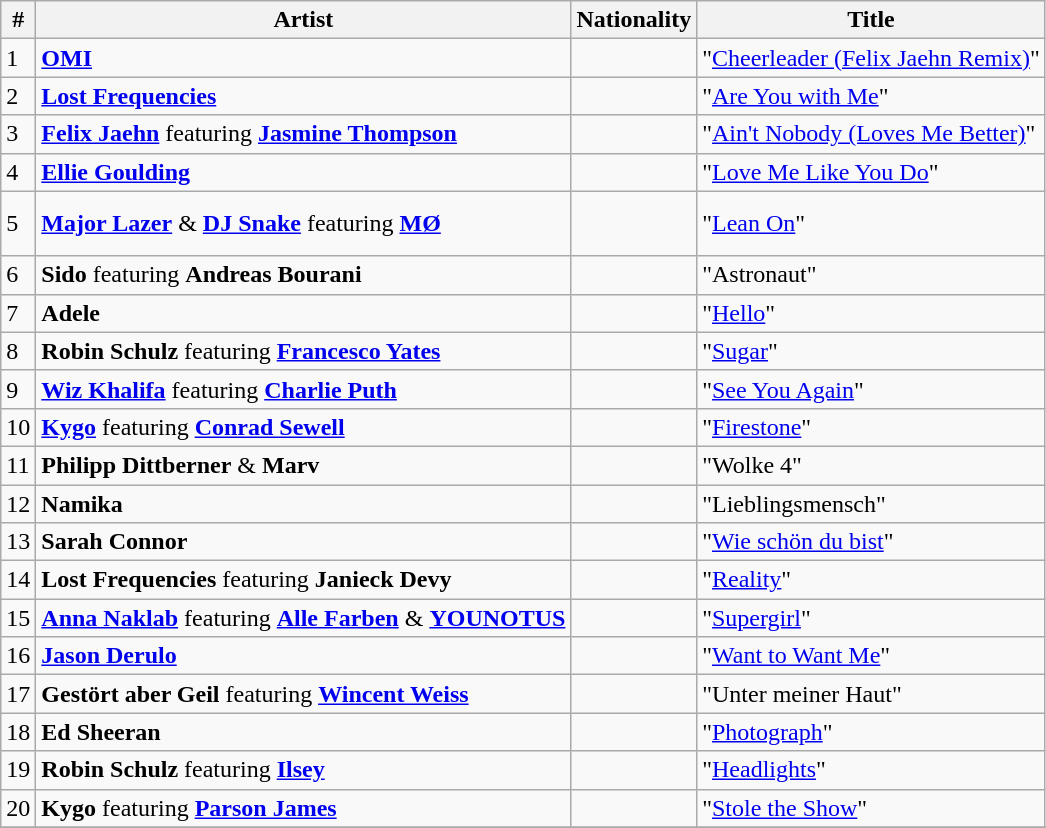<table class="wikitable sortable">
<tr>
<th>#</th>
<th>Artist</th>
<th>Nationality</th>
<th>Title</th>
</tr>
<tr>
<td>1</td>
<td><strong><a href='#'>OMI</a></strong></td>
<td><br> </td>
<td>"<a href='#'>Cheerleader (Felix Jaehn Remix)</a>"</td>
</tr>
<tr>
<td>2</td>
<td><strong><a href='#'>Lost Frequencies</a></strong></td>
<td></td>
<td>"<a href='#'>Are You with Me</a>"</td>
</tr>
<tr>
<td>3</td>
<td><strong><a href='#'>Felix Jaehn</a></strong> featuring <strong><a href='#'>Jasmine Thompson</a></strong></td>
<td><br></td>
<td>"<a href='#'>Ain't Nobody (Loves Me Better)</a>"</td>
</tr>
<tr>
<td>4</td>
<td><strong><a href='#'>Ellie Goulding</a></strong></td>
<td></td>
<td>"<a href='#'>Love Me Like You Do</a>"</td>
</tr>
<tr>
<td>5</td>
<td><strong><a href='#'>Major Lazer</a></strong> & <strong><a href='#'>DJ Snake</a></strong> featuring <strong><a href='#'>MØ</a></strong></td>
<td><br><br></td>
<td>"<a href='#'>Lean On</a>"</td>
</tr>
<tr>
<td>6</td>
<td><strong>Sido</strong> featuring <strong>Andreas Bourani</strong></td>
<td></td>
<td>"Astronaut"</td>
</tr>
<tr>
<td>7</td>
<td><strong>Adele</strong></td>
<td></td>
<td>"<a href='#'>Hello</a>"</td>
</tr>
<tr>
<td>8</td>
<td><strong>Robin Schulz</strong> featuring <strong><a href='#'>Francesco Yates</a></strong></td>
<td><br></td>
<td>"<a href='#'>Sugar</a>"</td>
</tr>
<tr>
<td>9</td>
<td><strong><a href='#'>Wiz Khalifa</a></strong> featuring <strong><a href='#'>Charlie Puth</a></strong></td>
<td></td>
<td>"<a href='#'>See You Again</a>"</td>
</tr>
<tr>
<td>10</td>
<td><strong><a href='#'>Kygo</a></strong> featuring <strong><a href='#'>Conrad Sewell</a></strong></td>
<td><br></td>
<td>"<a href='#'>Firestone</a>"</td>
</tr>
<tr>
<td>11</td>
<td><strong>Philipp Dittberner</strong> & <strong>Marv</strong></td>
<td></td>
<td>"Wolke 4"</td>
</tr>
<tr>
<td>12</td>
<td><strong>Namika</strong></td>
<td></td>
<td>"Lieblingsmensch"</td>
</tr>
<tr>
<td>13</td>
<td><strong>Sarah Connor</strong></td>
<td></td>
<td>"<a href='#'>Wie schön du bist</a>"</td>
</tr>
<tr>
<td>14</td>
<td><strong>Lost Frequencies</strong> featuring <strong>Janieck Devy</strong></td>
<td></td>
<td>"<a href='#'>Reality</a>"</td>
</tr>
<tr>
<td>15</td>
<td><strong><a href='#'>Anna Naklab</a></strong> featuring <strong><a href='#'>Alle Farben</a></strong> & <strong><a href='#'>YOUNOTUS</a></strong></td>
<td></td>
<td>"<a href='#'>Supergirl</a>"</td>
</tr>
<tr>
<td>16</td>
<td><strong><a href='#'>Jason Derulo</a></strong></td>
<td></td>
<td>"<a href='#'>Want to Want Me</a>"</td>
</tr>
<tr>
<td>17</td>
<td><strong>Gestört aber Geil</strong> featuring <strong><a href='#'>Wincent Weiss</a></strong></td>
<td></td>
<td>"Unter meiner Haut"</td>
</tr>
<tr>
<td>18</td>
<td><strong>Ed Sheeran</strong></td>
<td></td>
<td>"<a href='#'>Photograph</a>"</td>
</tr>
<tr>
<td>19</td>
<td><strong>Robin Schulz</strong> featuring <strong><a href='#'>Ilsey</a></strong></td>
<td><br></td>
<td>"<a href='#'>Headlights</a>"</td>
</tr>
<tr>
<td>20</td>
<td><strong>Kygo</strong> featuring <strong><a href='#'>Parson James</a></strong></td>
<td></td>
<td>"<a href='#'>Stole the Show</a>"</td>
</tr>
<tr>
</tr>
</table>
